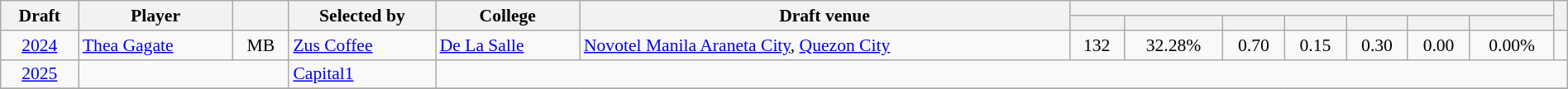<table class="wikitable plainrowheaders sortable" style="width:100%; font-size:90%;" summary="Draft (sortable), Selected by (sortable), Player (sortable), Nationality (sortable), Position (sortable), College/high school/former club (sortable), and References">
<tr>
<th scope="col" rowspan="2">Draft</th>
<th scope="col" rowspan="2">Player</th>
<th scope="col" rowspan="2"></th>
<th scope="col" rowspan="2">Selected by</th>
<th scope="col" rowspan="2">College</th>
<th scope="col" rowspan="2">Draft venue</th>
<th scope="col" colspan="7"></th>
<th scope="col" class="unsortable" rowspan="2"></th>
</tr>
<tr>
<th scope="col"></th>
<th scope="col"></th>
<th scope="col"></th>
<th scope="col"></th>
<th scope="col"></th>
<th scope="col"></th>
<th scope="col"></th>
</tr>
<tr>
<td style="text-align:center"><a href='#'>2024</a></td>
<td><a href='#'>Thea Gagate</a></td>
<td align=center>MB</td>
<td><a href='#'>Zus Coffee</a></td>
<td><a href='#'>De La Salle</a></td>
<td><a href='#'>Novotel Manila Araneta City</a>, <a href='#'>Quezon City</a></td>
<td style="text-align:center">132</td>
<td style="text-align:center">32.28%</td>
<td style="text-align:center">0.70</td>
<td style="text-align:center">0.15</td>
<td style="text-align:center">0.30</td>
<td style="text-align:center">0.00</td>
<td style="text-align:center">0.00%</td>
<td style="text-align:center"></td>
</tr>
<tr>
<td style="text-align:center"><a href='#'>2025</a></td>
<td style="text-align:center" colspan=2></td>
<td><a href='#'>Capital1</a></td>
<td style="text-align:center" colspan=10></td>
</tr>
<tr>
</tr>
</table>
